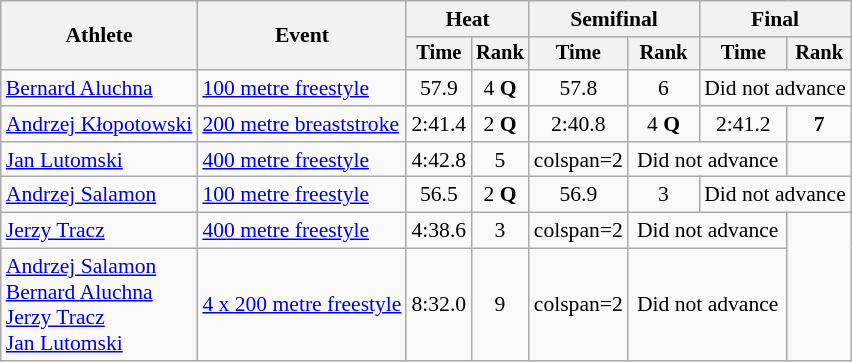<table class=wikitable style="font-size:90%">
<tr>
<th rowspan="2">Athlete</th>
<th rowspan="2">Event</th>
<th colspan="2">Heat</th>
<th colspan="2">Semifinal</th>
<th colspan="2">Final</th>
</tr>
<tr style="font-size:95%">
<th>Time</th>
<th>Rank</th>
<th>Time</th>
<th>Rank</th>
<th>Time</th>
<th>Rank</th>
</tr>
<tr align=center>
<td align=left rowspan=1><a href='#'>Bernard Aluchna</a></td>
<td align=left><a href='#'>100 metre freestyle</a></td>
<td>57.9</td>
<td>4 <strong>Q</strong></td>
<td>57.8</td>
<td>6</td>
<td colspan=2>Did not advance</td>
</tr>
<tr align=center>
<td align=left rowspan=1><a href='#'>Andrzej Kłopotowski</a></td>
<td align=left><a href='#'>200 metre breaststroke</a></td>
<td>2:41.4</td>
<td>2 <strong>Q</strong></td>
<td>2:40.8</td>
<td>4 <strong>Q</strong></td>
<td>2:41.2</td>
<td><strong>7</strong></td>
</tr>
<tr align=center>
<td align=left rowspan=1><a href='#'>Jan Lutomski</a></td>
<td align=left><a href='#'>400 metre freestyle</a></td>
<td>4:42.8</td>
<td>5</td>
<td>colspan=2 </td>
<td colspan=2>Did not advance</td>
</tr>
<tr align=center>
<td align=left rowspan=1><a href='#'>Andrzej Salamon</a></td>
<td align=left><a href='#'>100 metre freestyle</a></td>
<td>56.5</td>
<td>2 <strong>Q</strong></td>
<td>56.9</td>
<td>3</td>
<td colspan=2>Did not advance</td>
</tr>
<tr align=center>
<td align=left rowspan=1><a href='#'>Jerzy Tracz</a></td>
<td align=left><a href='#'>400 metre freestyle</a></td>
<td>4:38.6</td>
<td>3</td>
<td>colspan=2 </td>
<td colspan=2>Did not advance</td>
</tr>
<tr align=center>
<td align=left rowspan=1><a href='#'>Andrzej Salamon</a><br><a href='#'>Bernard Aluchna</a><br><a href='#'>Jerzy Tracz</a><br><a href='#'>Jan Lutomski</a></td>
<td align=left><a href='#'>4 x 200 metre freestyle</a></td>
<td>8:32.0</td>
<td>9</td>
<td>colspan=2 </td>
<td colspan=2>Did not advance</td>
</tr>
</table>
